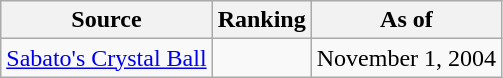<table class="wikitable" style="text-align:center">
<tr>
<th>Source</th>
<th>Ranking</th>
<th>As of</th>
</tr>
<tr>
<td align=left><a href='#'>Sabato's Crystal Ball</a></td>
<td></td>
<td>November 1, 2004</td>
</tr>
</table>
